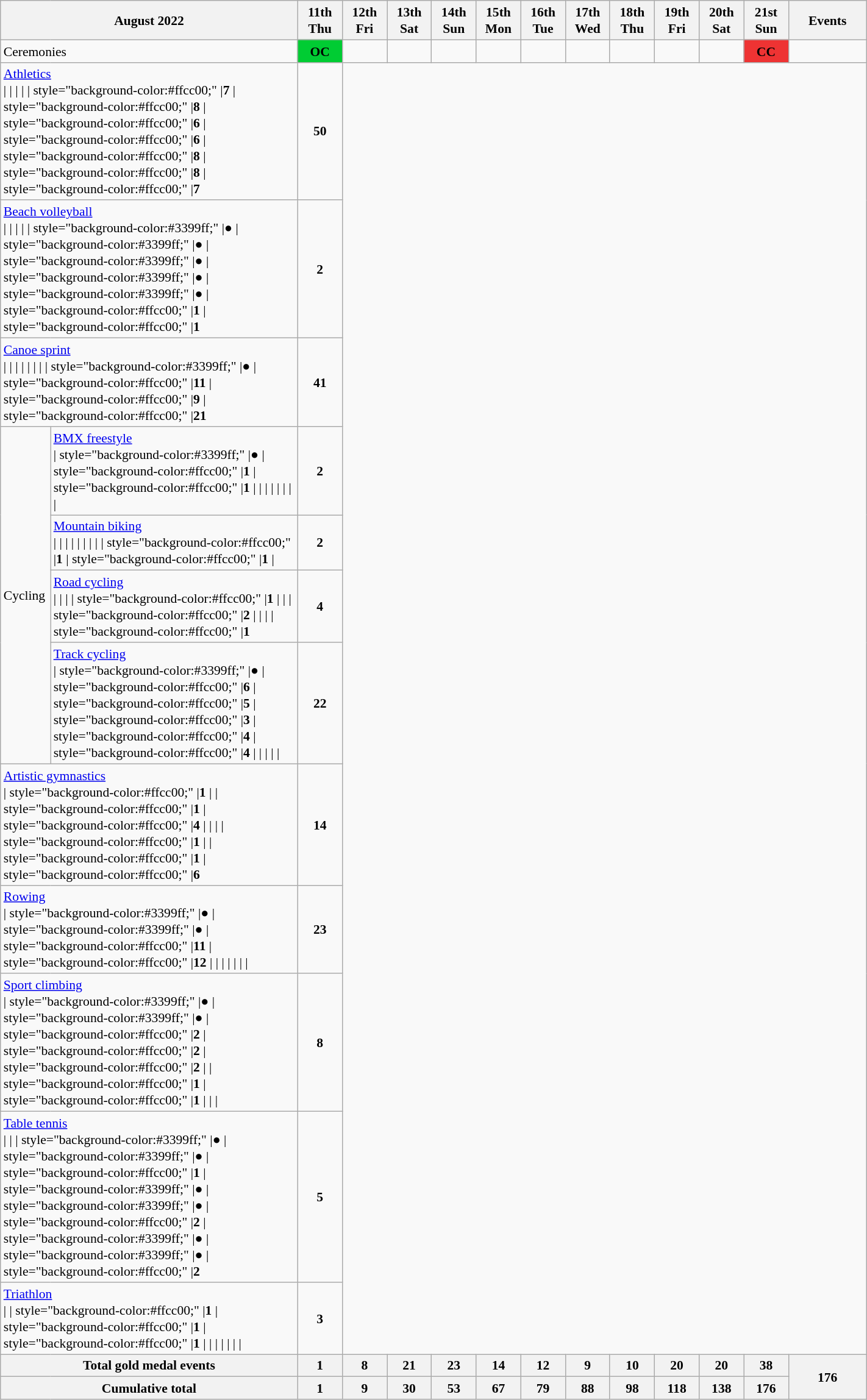<table class=wikitable style="margin:0.5em auto; font-size:90%; line-height:1.25em; width:75%;">
<tr>
<th style=width:23%; colspan=2>August 2022</th>
<th style=width:4%;>11th<br>Thu</th>
<th style=width:4%;>12th<br>Fri</th>
<th style=width:4%;>13th<br>Sat</th>
<th style=width:4%;>14th<br>Sun</th>
<th style=width:4%;>15th<br>Mon</th>
<th style=width:4%;>16th<br>Tue</th>
<th style=width:4%;>17th<br>Wed</th>
<th style=width:4%;>18th<br>Thu</th>
<th style=width:4%;>19th<br>Fri</th>
<th style=width:4%;>20th<br>Sat</th>
<th style=width:4%;>21st<br>Sun</th>
<th style=width:7%;>Events</th>
</tr>
<tr>
<td colspan=2> Ceremonies</td>
<td style="background-color:#00cc33;text-align:center;"><strong>OC</strong></td>
<td></td>
<td></td>
<td></td>
<td></td>
<td></td>
<td></td>
<td></td>
<td></td>
<td></td>
<td style="background-color:#ee3333;text-align:center;"><strong>CC</strong></td>
<td></td>
</tr>
<tr style="text-align:center;">
<td style="text-align:left;" colspan="2"> <a href='#'>Athletics</a><br>|
|
|
|  
| style="background-color:#ffcc00;" |<strong>7</strong>
| style="background-color:#ffcc00;" |<strong>8</strong>
| style="background-color:#ffcc00;" |<strong>6</strong>
| style="background-color:#ffcc00;" |<strong>6</strong>
| style="background-color:#ffcc00;" |<strong>8</strong>
| style="background-color:#ffcc00;" |<strong>8</strong>
| style="background-color:#ffcc00;" |<strong>7</strong></td>
<td><strong>50</strong></td>
</tr>
<tr style="text-align:center;">
<td style="text-align:left;" colspan="2"><a href='#'>Beach volleyball</a><br>|
|
|
|  
| style="background-color:#3399ff;" |●
| style="background-color:#3399ff;" |●
| style="background-color:#3399ff;" |●
| style="background-color:#3399ff;" |●
| style="background-color:#3399ff;" |●
| style="background-color:#ffcc00;" |<strong>1</strong>
| style="background-color:#ffcc00;" |<strong>1</strong></td>
<td><strong>2</strong></td>
</tr>
<tr style="text-align:center;">
<td style="text-align:left;" colspan="2"> <a href='#'>Canoe sprint</a><br>|
|
|
|  
| 
| 
| 
| style="background-color:#3399ff;" |●
| style="background-color:#ffcc00;" |<strong>11</strong>
| style="background-color:#ffcc00;" |<strong>9</strong>
| style="background-color:#ffcc00;" |<strong>21</strong></td>
<td><strong>41</strong></td>
</tr>
<tr style="text-align:center;">
<td align=left rowspan=4>Cycling</td>
<td style="text-align:left;"> <a href='#'>BMX freestyle</a><br>| style="background-color:#3399ff;" |●
| style="background-color:#ffcc00;" |<strong>1</strong>
| style="background-color:#ffcc00;" |<strong>1</strong>
|  
| 
| 
| 
| 
| 
| 
|</td>
<td><strong>2</strong></td>
</tr>
<tr style="text-align:center;">
<td style="text-align:left;"> <a href='#'>Mountain biking</a><br>| 
| 
| 
|  
| 
| 
| 
| 
| style="background-color:#ffcc00;" |<strong>1</strong>
| style="background-color:#ffcc00;" |<strong>1</strong>
|</td>
<td><strong>2</strong></td>
</tr>
<tr style="text-align:center;">
<td style="text-align:left;"> <a href='#'>Road cycling</a><br>| 
| 
| 
| style="background-color:#ffcc00;" |<strong>1</strong>
| 
| 
| style="background-color:#ffcc00;" |<strong>2</strong>
| 
| 
| 
| style="background-color:#ffcc00;" |<strong>1</strong></td>
<td><strong>4</strong></td>
</tr>
<tr style="text-align:center;">
<td style="text-align:left;"> <a href='#'>Track cycling</a><br>| style="background-color:#3399ff;" |●
| style="background-color:#ffcc00;" |<strong>6</strong>
| style="background-color:#ffcc00;" |<strong>5</strong>
| style="background-color:#ffcc00;" |<strong>3</strong>
| style="background-color:#ffcc00;" |<strong>4</strong>
| style="background-color:#ffcc00;" |<strong>4</strong>
| 
| 
| 
| 
|</td>
<td><strong>22</strong></td>
</tr>
<tr style="text-align:center;">
<td style="text-align:left;" colspan="2"> <a href='#'>Artistic gymnastics</a><br>| style="background-color:#ffcc00;" |<strong>1</strong>
| 
| style="background-color:#ffcc00;" |<strong>1</strong>
| style="background-color:#ffcc00;" |<strong>4</strong>
| 
| 
| 
| style="background-color:#ffcc00;" |<strong>1</strong>
| 
| style="background-color:#ffcc00;" |<strong>1</strong>
| style="background-color:#ffcc00;" |<strong>6</strong></td>
<td><strong>14</strong></td>
</tr>
<tr style="text-align:center;">
<td style="text-align:left;" colspan="2"> <a href='#'>Rowing</a><br>| style="background-color:#3399ff;" |●
| style="background-color:#3399ff;" |●
| style="background-color:#ffcc00;" |<strong>11</strong>
| style="background-color:#ffcc00;" |<strong>12</strong>
| 
| 
| 
| 
| 
| 
|</td>
<td><strong>23</strong></td>
</tr>
<tr style="text-align:center;">
<td style="text-align:left;" colspan="2"><a href='#'>Sport climbing</a><br>| style="background-color:#3399ff;" |●
| style="background-color:#3399ff;" |●
| style="background-color:#ffcc00;" |<strong>2</strong>
| style="background-color:#ffcc00;" |<strong>2</strong>
| style="background-color:#ffcc00;" |<strong>2</strong>
| 
| style="background-color:#ffcc00;" |<strong>1</strong>
| style="background-color:#ffcc00;" |<strong>1</strong>
| 
| 
|</td>
<td><strong>8</strong></td>
</tr>
<tr style="text-align:center;">
<td style="text-align:left;" colspan="2"> <a href='#'>Table tennis</a><br>| 
| 
| style="background-color:#3399ff;" |●
| style="background-color:#3399ff;" |●
| style="background-color:#ffcc00;" |<strong>1</strong>
| style="background-color:#3399ff;" |●
| style="background-color:#3399ff;" |●
| style="background-color:#ffcc00;" |<strong>2</strong>
| style="background-color:#3399ff;" |●
| style="background-color:#3399ff;" |●
| style="background-color:#ffcc00;" |<strong>2</strong></td>
<td><strong>5</strong></td>
</tr>
<tr style="text-align:center;">
<td style="text-align:left;" colspan="2"> <a href='#'>Triathlon</a><br>| 
| style="background-color:#ffcc00;" |<strong>1</strong>
| style="background-color:#ffcc00;" |<strong>1</strong>
| style="background-color:#ffcc00;" |<strong>1</strong>
| 
| 
| 
| 
| 
| 
|</td>
<td><strong>3</strong></td>
</tr>
<tr>
<th colspan=2>Total gold medal events</th>
<th>1</th>
<th>8</th>
<th>21</th>
<th>23</th>
<th>14</th>
<th>12</th>
<th>9</th>
<th>10</th>
<th>20</th>
<th>20</th>
<th>38</th>
<th rowspan="2">176</th>
</tr>
<tr>
<th colspan=2>Cumulative total</th>
<th>1</th>
<th>9</th>
<th>30</th>
<th>53</th>
<th>67</th>
<th>79</th>
<th>88</th>
<th>98</th>
<th>118</th>
<th>138</th>
<th>176</th>
</tr>
</table>
